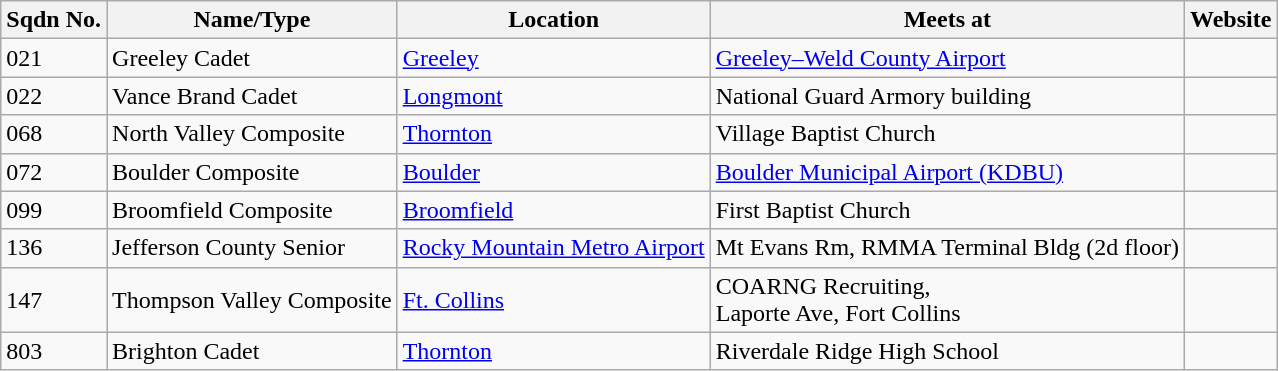<table class="wikitable">
<tr>
<th>Sqdn No.</th>
<th>Name/Type</th>
<th>Location</th>
<th>Meets at</th>
<th>Website</th>
</tr>
<tr>
<td>021</td>
<td>Greeley Cadet</td>
<td><a href='#'>Greeley</a></td>
<td><a href='#'>Greeley–Weld County Airport</a></td>
<td><br></td>
</tr>
<tr>
<td>022</td>
<td>Vance Brand Cadet</td>
<td><a href='#'>Longmont</a></td>
<td>National Guard Armory building</td>
<td><br></td>
</tr>
<tr>
<td>068</td>
<td>North Valley Composite</td>
<td><a href='#'>Thornton</a></td>
<td>Village Baptist Church</td>
<td><br></td>
</tr>
<tr>
<td>072</td>
<td>Boulder Composite</td>
<td><a href='#'>Boulder</a></td>
<td><a href='#'>Boulder Municipal Airport (KDBU)</a></td>
<td><br></td>
</tr>
<tr>
<td>099</td>
<td>Broomfield Composite</td>
<td><a href='#'>Broomfield</a></td>
<td>First Baptist Church</td>
<td><br></td>
</tr>
<tr>
<td>136</td>
<td>Jefferson County Senior</td>
<td><a href='#'>Rocky Mountain Metro Airport</a></td>
<td>Mt Evans Rm, RMMA Terminal Bldg (2d floor)</td>
<td><br></td>
</tr>
<tr>
<td>147</td>
<td>Thompson Valley Composite</td>
<td><a href='#'>Ft. Collins</a></td>
<td>COARNG Recruiting, <br>Laporte Ave, Fort Collins</td>
<td><br></td>
</tr>
<tr>
<td>803</td>
<td>Brighton Cadet</td>
<td><a href='#'>Thornton</a></td>
<td>Riverdale Ridge High School</td>
<td><br></td>
</tr>
</table>
